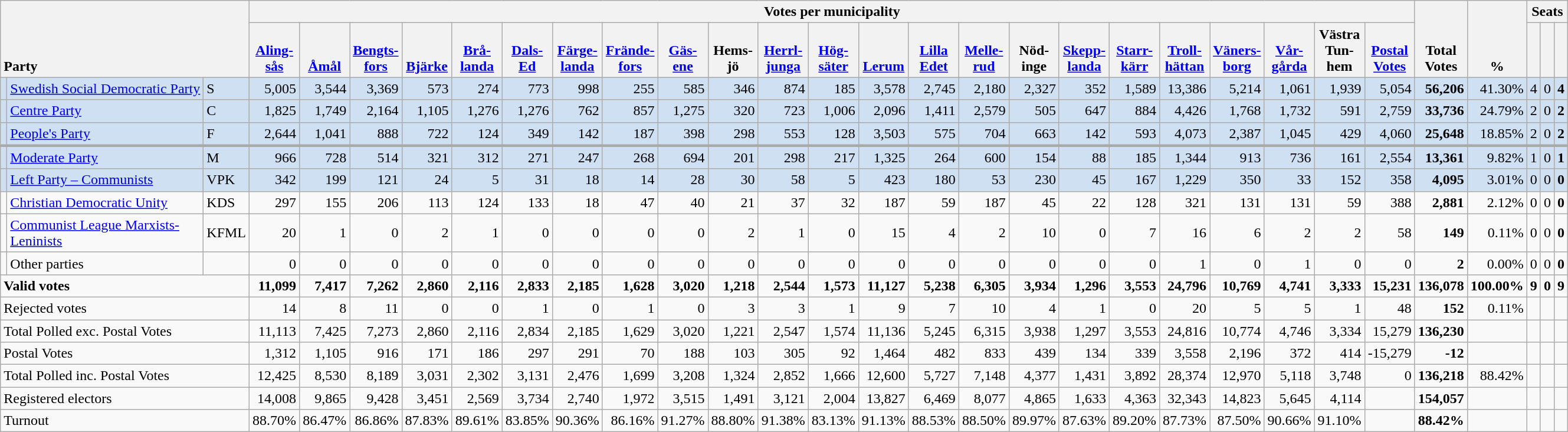<table class="wikitable" border="1" style="text-align:right;">
<tr>
<th style="text-align:left;" valign=bottom rowspan=2 colspan=3>Party</th>
<th colspan=23>Votes per municipality</th>
<th align=center valign=bottom rowspan=2 width="50">Total Votes</th>
<th align=center valign=bottom rowspan=2 width="50">%</th>
<th colspan=3>Seats</th>
</tr>
<tr>
<th align=center valign=bottom width="50"><a href='#'>Aling- sås</a></th>
<th align=center valign=bottom width="50"><a href='#'>Åmål</a></th>
<th align=center valign=bottom width="50"><a href='#'>Bengts- fors</a></th>
<th align=center valign=bottom width="50"><a href='#'>Bjärke</a></th>
<th align=center valign=bottom width="50"><a href='#'>Brå- landa</a></th>
<th align=center valign=bottom width="50"><a href='#'>Dals- Ed</a></th>
<th align=center valign=bottom width="50"><a href='#'>Färge- landa</a></th>
<th valign=bottom width="50"><a href='#'>Frände- fors</a></th>
<th valign=bottom width="50"><a href='#'>Gäs- ene</a></th>
<th valign=bottom width="50">Hems- jö</th>
<th align=center valign=bottom width="50"><a href='#'>Herrl- junga</a></th>
<th align=center valign=bottom width="50"><a href='#'>Hög- säter</a></th>
<th align=center valign=bottom width="50"><a href='#'>Lerum</a></th>
<th align=center valign=bottom width="50"><a href='#'>Lilla Edet</a></th>
<th align=center valign=bottom width="50"><a href='#'>Melle- rud</a></th>
<th valign=bottom width="50">Nöd- inge</th>
<th valign=bottom width="50"><a href='#'>Skepp- landa</a></th>
<th valign=bottom width="50"><a href='#'>Starr- kärr</a></th>
<th align=center valign=bottom width="50"><a href='#'>Troll- hättan</a></th>
<th align=center valign=bottom width="50"><a href='#'>Väners- borg</a></th>
<th align=center valign=bottom width="50"><a href='#'>Vår- gårda</a></th>
<th align=center valign=bottom width="50">Västra Tun- hem</th>
<th align=center valign=bottom width="50"><a href='#'>Postal Votes</a></th>
<th align=center valign=bottom width="20"><small></small></th>
<th align=center valign=bottom width="20"><small><a href='#'></a></small></th>
<th align=center valign=bottom width="20"><small></small></th>
</tr>
<tr style="background:#CEE0F2;">
<td></td>
<td align=left style="white-space: nowrap;"><a href='#'>Swedish Social Democratic Party</a></td>
<td align=left>S</td>
<td>5,005</td>
<td>3,544</td>
<td>3,369</td>
<td>573</td>
<td>274</td>
<td>773</td>
<td>998</td>
<td>255</td>
<td>585</td>
<td>346</td>
<td>874</td>
<td>185</td>
<td>3,578</td>
<td>2,745</td>
<td>2,180</td>
<td>2,327</td>
<td>352</td>
<td>1,589</td>
<td>13,386</td>
<td>5,214</td>
<td>1,061</td>
<td>1,939</td>
<td>5,054</td>
<td><strong>56,206</strong></td>
<td>41.30%</td>
<td>4</td>
<td>0</td>
<td><strong>4</strong></td>
</tr>
<tr style="background:#CEE0F2;">
<td></td>
<td align=left><a href='#'>Centre Party</a></td>
<td align=left>C</td>
<td>1,825</td>
<td>1,749</td>
<td>2,164</td>
<td>1,105</td>
<td>1,276</td>
<td>1,276</td>
<td>762</td>
<td>857</td>
<td>1,275</td>
<td>320</td>
<td>723</td>
<td>1,006</td>
<td>2,096</td>
<td>1,411</td>
<td>2,579</td>
<td>505</td>
<td>647</td>
<td>884</td>
<td>4,426</td>
<td>1,768</td>
<td>1,732</td>
<td>591</td>
<td>2,759</td>
<td><strong>33,736</strong></td>
<td>24.79%</td>
<td>2</td>
<td>0</td>
<td><strong>2</strong></td>
</tr>
<tr style="background:#CEE0F2;">
<td></td>
<td align=left><a href='#'>People's Party</a></td>
<td align=left>F</td>
<td>2,644</td>
<td>1,041</td>
<td>888</td>
<td>722</td>
<td>124</td>
<td>349</td>
<td>142</td>
<td>187</td>
<td>398</td>
<td>298</td>
<td>553</td>
<td>128</td>
<td>3,503</td>
<td>575</td>
<td>704</td>
<td>663</td>
<td>142</td>
<td>593</td>
<td>4,073</td>
<td>2,387</td>
<td>1,045</td>
<td>429</td>
<td>4,060</td>
<td><strong>25,648</strong></td>
<td>18.85%</td>
<td>2</td>
<td>0</td>
<td><strong>2</strong></td>
</tr>
<tr style="background:#CEE0F2; border-top:3px solid darkgray;">
<td></td>
<td align=left><a href='#'>Moderate Party</a></td>
<td align=left>M</td>
<td>966</td>
<td>728</td>
<td>514</td>
<td>321</td>
<td>312</td>
<td>271</td>
<td>247</td>
<td>268</td>
<td>694</td>
<td>201</td>
<td>298</td>
<td>217</td>
<td>1,325</td>
<td>264</td>
<td>600</td>
<td>154</td>
<td>88</td>
<td>185</td>
<td>1,344</td>
<td>913</td>
<td>736</td>
<td>161</td>
<td>2,554</td>
<td><strong>13,361</strong></td>
<td>9.82%</td>
<td>1</td>
<td>0</td>
<td><strong>1</strong></td>
</tr>
<tr style="background:#CEE0F2;">
<td></td>
<td align=left><a href='#'>Left Party – Communists</a></td>
<td align=left>VPK</td>
<td>342</td>
<td>199</td>
<td>121</td>
<td>24</td>
<td>5</td>
<td>31</td>
<td>18</td>
<td>14</td>
<td>28</td>
<td>30</td>
<td>58</td>
<td>5</td>
<td>423</td>
<td>180</td>
<td>53</td>
<td>230</td>
<td>45</td>
<td>167</td>
<td>1,229</td>
<td>350</td>
<td>33</td>
<td>152</td>
<td>358</td>
<td><strong>4,095</strong></td>
<td>3.01%</td>
<td>0</td>
<td>0</td>
<td><strong>0</strong></td>
</tr>
<tr>
<td></td>
<td align=left><a href='#'>Christian Democratic Unity</a></td>
<td align=left>KDS</td>
<td>297</td>
<td>155</td>
<td>206</td>
<td>113</td>
<td>124</td>
<td>133</td>
<td>18</td>
<td>47</td>
<td>40</td>
<td>21</td>
<td>37</td>
<td>32</td>
<td>187</td>
<td>59</td>
<td>187</td>
<td>45</td>
<td>22</td>
<td>128</td>
<td>321</td>
<td>131</td>
<td>131</td>
<td>59</td>
<td>388</td>
<td><strong>2,881</strong></td>
<td>2.12%</td>
<td>0</td>
<td>0</td>
<td><strong>0</strong></td>
</tr>
<tr>
<td></td>
<td align=left><a href='#'>Communist League Marxists-Leninists</a></td>
<td align=left>KFML</td>
<td>20</td>
<td>1</td>
<td>0</td>
<td>2</td>
<td>1</td>
<td>0</td>
<td>0</td>
<td>0</td>
<td>0</td>
<td>2</td>
<td>1</td>
<td>0</td>
<td>15</td>
<td>4</td>
<td>2</td>
<td>10</td>
<td>0</td>
<td>7</td>
<td>16</td>
<td>6</td>
<td>2</td>
<td>2</td>
<td>58</td>
<td><strong>149</strong></td>
<td>0.11%</td>
<td>0</td>
<td>0</td>
<td><strong>0</strong></td>
</tr>
<tr>
<td></td>
<td align=left>Other parties</td>
<td></td>
<td>0</td>
<td>0</td>
<td>0</td>
<td>0</td>
<td>0</td>
<td>0</td>
<td>0</td>
<td>0</td>
<td>0</td>
<td>0</td>
<td>0</td>
<td>0</td>
<td>0</td>
<td>0</td>
<td>0</td>
<td>0</td>
<td>0</td>
<td>0</td>
<td>1</td>
<td>0</td>
<td>1</td>
<td>0</td>
<td>0</td>
<td><strong>2</strong></td>
<td>0.00%</td>
<td>0</td>
<td>0</td>
<td><strong>0</strong></td>
</tr>
<tr style="font-weight:bold">
<td align=left colspan=3>Valid votes</td>
<td>11,099</td>
<td>7,417</td>
<td>7,262</td>
<td>2,860</td>
<td>2,116</td>
<td>2,833</td>
<td>2,185</td>
<td>1,628</td>
<td>3,020</td>
<td>1,218</td>
<td>2,544</td>
<td>1,573</td>
<td>11,127</td>
<td>5,238</td>
<td>6,305</td>
<td>3,934</td>
<td>1,296</td>
<td>3,553</td>
<td>24,796</td>
<td>10,769</td>
<td>4,741</td>
<td>3,333</td>
<td>15,231</td>
<td>136,078</td>
<td>100.00%</td>
<td>9</td>
<td>0</td>
<td>9</td>
</tr>
<tr>
<td align=left colspan=3>Rejected votes</td>
<td>14</td>
<td>8</td>
<td>11</td>
<td>0</td>
<td>0</td>
<td>1</td>
<td>0</td>
<td>1</td>
<td>0</td>
<td>3</td>
<td>3</td>
<td>1</td>
<td>9</td>
<td>7</td>
<td>10</td>
<td>4</td>
<td>1</td>
<td>0</td>
<td>20</td>
<td>5</td>
<td>5</td>
<td>1</td>
<td>48</td>
<td><strong>152</strong></td>
<td>0.11%</td>
<td></td>
<td></td>
<td></td>
</tr>
<tr>
<td align=left colspan=3>Total Polled exc. Postal Votes</td>
<td>11,113</td>
<td>7,425</td>
<td>7,273</td>
<td>2,860</td>
<td>2,116</td>
<td>2,834</td>
<td>2,185</td>
<td>1,629</td>
<td>3,020</td>
<td>1,221</td>
<td>2,547</td>
<td>1,574</td>
<td>11,136</td>
<td>5,245</td>
<td>6,315</td>
<td>3,938</td>
<td>1,297</td>
<td>3,553</td>
<td>24,816</td>
<td>10,774</td>
<td>4,746</td>
<td>3,334</td>
<td>15,279</td>
<td><strong>136,230</strong></td>
<td></td>
<td></td>
<td></td>
<td></td>
</tr>
<tr>
<td align=left colspan=3>Postal Votes</td>
<td>1,312</td>
<td>1,105</td>
<td>916</td>
<td>171</td>
<td>186</td>
<td>297</td>
<td>291</td>
<td>70</td>
<td>188</td>
<td>103</td>
<td>305</td>
<td>92</td>
<td>1,464</td>
<td>482</td>
<td>833</td>
<td>439</td>
<td>134</td>
<td>339</td>
<td>3,558</td>
<td>2,196</td>
<td>372</td>
<td>414</td>
<td>-15,279</td>
<td><strong>-12</strong></td>
<td></td>
<td></td>
<td></td>
<td></td>
</tr>
<tr>
<td align=left colspan=3>Total Polled inc. Postal Votes</td>
<td>12,425</td>
<td>8,530</td>
<td>8,189</td>
<td>3,031</td>
<td>2,302</td>
<td>3,131</td>
<td>2,476</td>
<td>1,699</td>
<td>3,208</td>
<td>1,324</td>
<td>2,852</td>
<td>1,666</td>
<td>12,600</td>
<td>5,727</td>
<td>7,148</td>
<td>4,377</td>
<td>1,431</td>
<td>3,892</td>
<td>28,374</td>
<td>12,970</td>
<td>5,118</td>
<td>3,748</td>
<td>0</td>
<td><strong>136,218</strong></td>
<td>88.42%</td>
<td></td>
<td></td>
<td></td>
</tr>
<tr>
<td align=left colspan=3>Registered electors</td>
<td>14,008</td>
<td>9,865</td>
<td>9,428</td>
<td>3,451</td>
<td>2,569</td>
<td>3,734</td>
<td>2,740</td>
<td>1,972</td>
<td>3,515</td>
<td>1,491</td>
<td>3,121</td>
<td>2,004</td>
<td>13,827</td>
<td>6,469</td>
<td>8,077</td>
<td>4,865</td>
<td>1,633</td>
<td>4,363</td>
<td>32,343</td>
<td>14,823</td>
<td>5,645</td>
<td>4,114</td>
<td></td>
<td><strong>154,057</strong></td>
<td></td>
<td></td>
<td></td>
<td></td>
</tr>
<tr>
<td align=left colspan=3>Turnout</td>
<td>88.70%</td>
<td>86.47%</td>
<td>86.86%</td>
<td>87.83%</td>
<td>89.61%</td>
<td>83.85%</td>
<td>90.36%</td>
<td>86.16%</td>
<td>91.27%</td>
<td>88.80%</td>
<td>91.38%</td>
<td>83.13%</td>
<td>91.13%</td>
<td>88.53%</td>
<td>88.50%</td>
<td>89.97%</td>
<td>87.63%</td>
<td>89.20%</td>
<td>87.73%</td>
<td>87.50%</td>
<td>90.66%</td>
<td>91.10%</td>
<td></td>
<td><strong>88.42%</strong></td>
<td></td>
<td></td>
<td></td>
<td></td>
</tr>
</table>
